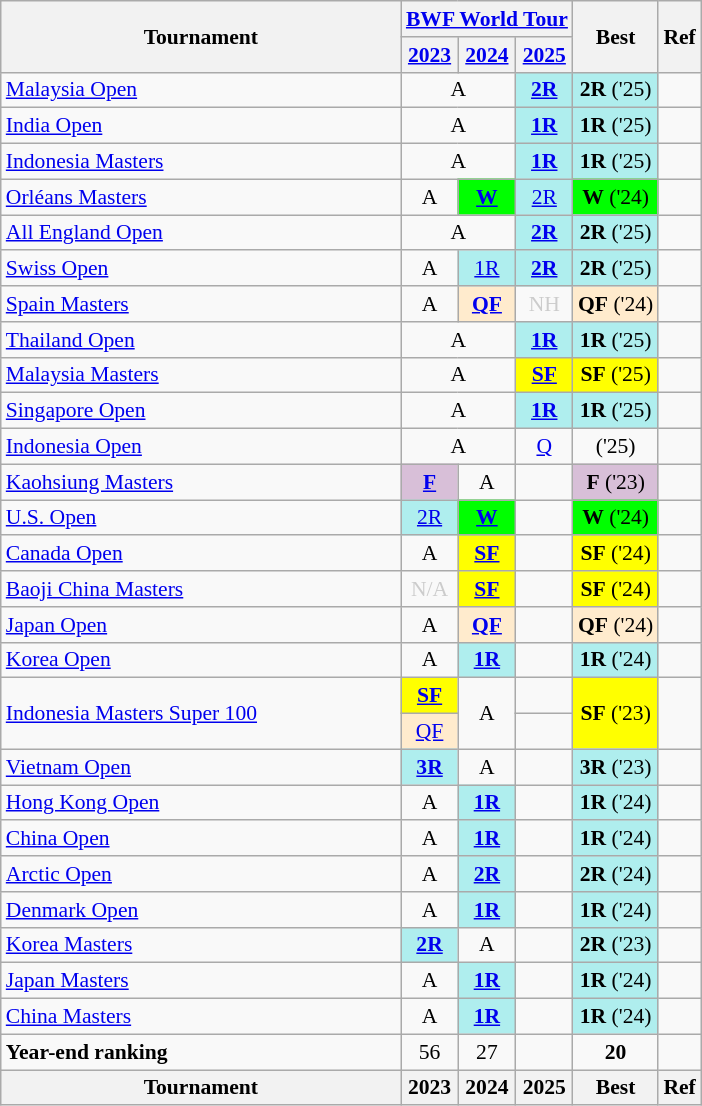<table class="wikitable" style="font-size:90%; text-align:center">
<tr>
<th rowspan="2" width="260">Tournament</th>
<th colspan="3"><a href='#'>BWF World Tour</a></th>
<th rowspan="2">Best</th>
<th rowspan="2">Ref</th>
</tr>
<tr>
<th><a href='#'>2023</a></th>
<th><a href='#'>2024</a></th>
<th><a href='#'>2025</a></th>
</tr>
<tr>
<td align="left"><a href='#'>Malaysia Open</a></td>
<td colspan="2">A</td>
<td bgcolor="#afeeee"><strong><a href='#'>2R</a></strong></td>
<td bgcolor="#afeeee"><strong>2R</strong> ('25)</td>
<td></td>
</tr>
<tr>
<td align="left"><a href='#'>India Open</a></td>
<td colspan="2">A</td>
<td bgcolor="#afeeee"><strong><a href='#'>1R</a></strong></td>
<td bgcolor="#afeeee"><strong>1R</strong> ('25)</td>
<td></td>
</tr>
<tr>
<td align="left"><a href='#'>Indonesia Masters</a></td>
<td colspan="2">A</td>
<td bgcolor="#afeeee"><strong><a href='#'>1R</a></strong></td>
<td bgcolor="#afeeee"><strong>1R</strong> ('25)</td>
<td></td>
</tr>
<tr>
<td align="left"><a href='#'>Orléans Masters</a></td>
<td>A</td>
<td bgcolor=00FF00><strong><a href='#'>W</a></strong></td>
<td bgcolor=AFEEEE><a href='#'>2R</a></td>
<td bgcolor=00FF00><strong>W</strong> ('24)</td>
<td></td>
</tr>
<tr>
<td align="left"><a href='#'>All England Open</a></td>
<td colspan="2">A</td>
<td bgcolor=AFEEEE><a href='#'><strong>2R</strong></a></td>
<td bgcolor=AFEEEE><strong>2R</strong> ('25)</td>
<td></td>
</tr>
<tr>
<td align="left"><a href='#'>Swiss Open</a></td>
<td>A</td>
<td bgcolor=AFEEEE><a href='#'>1R</a></td>
<td bgcolor=AFEEEE><a href='#'><strong>2R</strong></a></td>
<td bgcolor=AFEEEE><strong>2R</strong> ('25)</td>
<td></td>
</tr>
<tr>
<td align="left"><a href='#'>Spain Masters</a></td>
<td>A</td>
<td bgcolor="FFEBCD"><a href='#'><strong>QF</strong></a></td>
<td style=color:#ccc>NH</td>
<td bgcolor="FFEBCD"><strong>QF</strong> ('24)</td>
<td></td>
</tr>
<tr>
<td align="left"><a href='#'>Thailand Open</a></td>
<td colspan="2">A</td>
<td bgcolor=AFEEEE><strong><a href='#'>1R</a></strong></td>
<td bgcolor=AFEEEE><strong>1R</strong> ('25)</td>
<td></td>
</tr>
<tr>
<td align="left"><a href='#'>Malaysia Masters</a></td>
<td colspan="2">A</td>
<td bgcolor=#FFFF00><strong><a href='#'>SF</a></strong></td>
<td bgcolor=#FFFF00><strong>SF</strong> ('25)</td>
<td></td>
</tr>
<tr>
<td align="left"><a href='#'>Singapore Open</a></td>
<td colspan="2">A</td>
<td bgcolor=AFEEEE><strong><a href='#'>1R</a></strong></td>
<td bgcolor=AFEEEE><strong>1R</strong> ('25)</td>
<td></td>
</tr>
<tr>
<td align="left"><a href='#'>Indonesia Open</a></td>
<td colspan="2">A</td>
<td><a href='#'>Q</a></td>
<td>('25)</td>
<td></td>
</tr>
<tr>
<td align="left"><a href='#'>Kaohsiung Masters</a></td>
<td bgcolor="D8BFD8"><strong><a href='#'>F</a></strong></td>
<td>A</td>
<td></td>
<td bgcolor="D8BFD8"><strong>F</strong> ('23)</td>
<td></td>
</tr>
<tr>
<td align="left"><a href='#'> U.S. Open</a></td>
<td bgcolor="#afeeee"><a href='#'>2R</a></td>
<td bgcolor=00FF00><strong><a href='#'>W</a></strong></td>
<td></td>
<td bgcolor=00FF00><strong>W</strong> ('24)</td>
<td></td>
</tr>
<tr>
<td align="left"><a href='#'>Canada Open</a></td>
<td>A</td>
<td bgcolor=#FFFF00><strong><a href='#'>SF</a></strong></td>
<td></td>
<td bgcolor=#FFFF00><strong>SF</strong> ('24)</td>
<td></td>
</tr>
<tr>
<td align="left"><a href='#'>Baoji China Masters</a></td>
<td style=color:#ccc>N/A</td>
<td bgcolor=#FFFF00><strong><a href='#'>SF</a></strong></td>
<td></td>
<td bgcolor=#FFFF00><strong>SF</strong> ('24)</td>
<td></td>
</tr>
<tr>
<td align="left"><a href='#'>Japan Open</a></td>
<td>A</td>
<td bgcolor="FFEBCD"><a href='#'><strong>QF</strong></a></td>
<td></td>
<td bgcolor="FFEBCD"><strong>QF</strong> ('24)</td>
<td></td>
</tr>
<tr>
<td align="left"><a href='#'>Korea Open</a></td>
<td>A</td>
<td bgcolor="#afeeee"><strong><a href='#'>1R</a></strong></td>
<td></td>
<td bgcolor="#afeeee"><strong>1R</strong> ('24)</td>
<td></td>
</tr>
<tr>
<td rowspan="2" align=left><a href='#'>Indonesia Masters Super 100</a></td>
<td bgcolor=#FFFF00><a href='#'><strong>SF</strong></a></td>
<td rowspan="2">A</td>
<td></td>
<td rowspan="2" bgcolor=#FFFF00><strong>SF</strong> ('23)</td>
<td rowspan="2"></td>
</tr>
<tr>
<td bgcolor="FFEBCD"><a href='#'>QF</a></td>
</tr>
<tr>
<td align="left"><a href='#'> Vietnam Open</a></td>
<td bgcolor="#afeeee"><strong><a href='#'>3R</a></strong></td>
<td>A</td>
<td></td>
<td bgcolor="#afeeee"><strong>3R</strong> ('23)</td>
<td></td>
</tr>
<tr>
<td align="left"><a href='#'>Hong Kong Open</a></td>
<td>A</td>
<td bgcolor="#afeeee"><strong><a href='#'>1R</a></strong></td>
<td></td>
<td bgcolor="#afeeee"><strong>1R</strong> ('24)</td>
<td></td>
</tr>
<tr>
<td align="left"><a href='#'>China Open</a></td>
<td>A</td>
<td bgcolor="#afeeee"><strong><a href='#'>1R</a></strong></td>
<td></td>
<td bgcolor="#afeeee"><strong>1R</strong> ('24)</td>
<td></td>
</tr>
<tr>
<td align="left"><a href='#'>Arctic Open</a></td>
<td>A</td>
<td bgcolor="#afeeee"><strong><a href='#'>2R</a></strong></td>
<td></td>
<td bgcolor="#afeeee"><strong>2R</strong> ('24)</td>
<td></td>
</tr>
<tr>
<td align="left"><a href='#'>Denmark Open</a></td>
<td>A</td>
<td bgcolor="#afeeee"><strong><a href='#'>1R</a></strong></td>
<td></td>
<td bgcolor="#afeeee"><strong>1R</strong> ('24)</td>
<td></td>
</tr>
<tr>
<td align="left"><a href='#'>Korea Masters</a></td>
<td bgcolor="#afeeee"><strong><a href='#'>2R</a></strong></td>
<td>A</td>
<td></td>
<td bgcolor="#afeeee"><strong>2R</strong> ('23)</td>
<td></td>
</tr>
<tr>
<td align="left"><a href='#'>Japan Masters</a></td>
<td>A</td>
<td bgcolor="#afeeee"><strong><a href='#'>1R</a></strong></td>
<td></td>
<td bgcolor="#afeeee"><strong>1R</strong> ('24)</td>
<td></td>
</tr>
<tr>
<td align="left"><a href='#'>China Masters</a></td>
<td>A</td>
<td bgcolor="#afeeee"><strong><a href='#'>1R</a></strong></td>
<td></td>
<td bgcolor="#afeeee"><strong>1R</strong> ('24)</td>
<td></td>
</tr>
<tr>
<td align=left><strong>Year-end ranking</strong></td>
<td>56</td>
<td>27</td>
<td></td>
<td><strong>20</strong></td>
<td></td>
</tr>
<tr>
<th>Tournament</th>
<th>2023</th>
<th>2024</th>
<th>2025</th>
<th>Best</th>
<th>Ref</th>
</tr>
</table>
